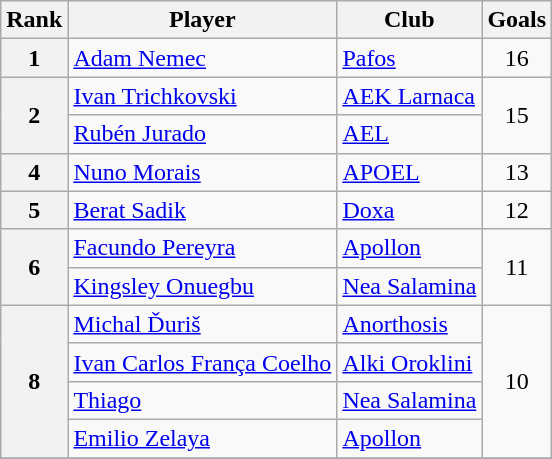<table class="wikitable" style="text-align:center">
<tr>
<th>Rank</th>
<th>Player</th>
<th>Club</th>
<th>Goals</th>
</tr>
<tr>
<th>1</th>
<td align="left"> <a href='#'>Adam Nemec</a></td>
<td align="left"><a href='#'>Pafos</a></td>
<td>16</td>
</tr>
<tr>
<th rowspan="2">2</th>
<td align="left"> <a href='#'>Ivan Trichkovski</a></td>
<td align="left"><a href='#'>AEK Larnaca</a></td>
<td rowspan="2">15</td>
</tr>
<tr>
<td align="left"> <a href='#'>Rubén Jurado</a></td>
<td align="left"><a href='#'>AEL</a></td>
</tr>
<tr>
<th>4</th>
<td align="left"> <a href='#'>Nuno Morais</a></td>
<td align="left"><a href='#'>APOEL</a></td>
<td>13</td>
</tr>
<tr>
<th>5</th>
<td align="left"> <a href='#'>Berat Sadik</a></td>
<td align="left"><a href='#'>Doxa</a></td>
<td>12</td>
</tr>
<tr>
<th rowspan="2">6</th>
<td align="left"> <a href='#'>Facundo Pereyra</a></td>
<td align="left"><a href='#'>Apollon</a></td>
<td rowspan="2">11</td>
</tr>
<tr>
<td align="left"> <a href='#'>Kingsley Onuegbu</a></td>
<td align="left"><a href='#'>Nea Salamina</a></td>
</tr>
<tr>
<th rowspan="4">8</th>
<td align="left"> <a href='#'>Michal Ďuriš</a></td>
<td align="left"><a href='#'>Anorthosis</a></td>
<td rowspan="4">10</td>
</tr>
<tr>
<td align="left"> <a href='#'>Ivan Carlos França Coelho</a></td>
<td align="left"><a href='#'>Alki Oroklini</a></td>
</tr>
<tr>
<td align="left"> <a href='#'>Thiago</a></td>
<td align="left"><a href='#'>Nea Salamina</a></td>
</tr>
<tr>
<td align="left"> <a href='#'>Emilio Zelaya</a></td>
<td align="left"><a href='#'>Apollon</a></td>
</tr>
<tr>
</tr>
</table>
